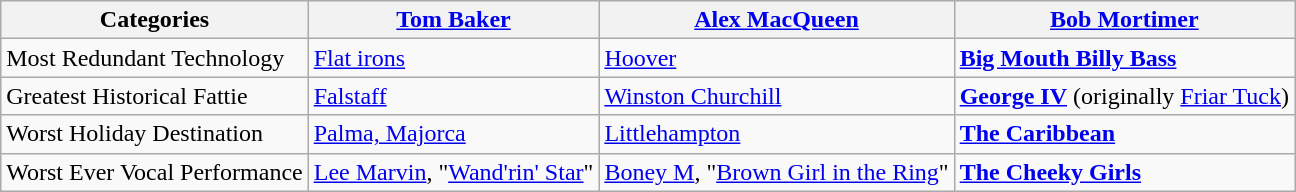<table class="wikitable">
<tr>
<th>Categories</th>
<th><a href='#'>Tom Baker</a></th>
<th><a href='#'>Alex MacQueen</a></th>
<th><a href='#'>Bob Mortimer</a></th>
</tr>
<tr>
<td>Most Redundant Technology</td>
<td><a href='#'>Flat irons</a></td>
<td><a href='#'>Hoover</a></td>
<td><strong><a href='#'>Big Mouth Billy Bass</a></strong></td>
</tr>
<tr>
<td>Greatest Historical Fattie</td>
<td><a href='#'>Falstaff</a></td>
<td><a href='#'>Winston Churchill</a></td>
<td><strong><a href='#'>George IV</a></strong> (originally <a href='#'>Friar Tuck</a>)</td>
</tr>
<tr>
<td>Worst Holiday Destination</td>
<td><a href='#'>Palma, Majorca</a></td>
<td><a href='#'>Littlehampton</a></td>
<td><strong><a href='#'>The Caribbean</a></strong></td>
</tr>
<tr>
<td>Worst Ever Vocal Performance</td>
<td><a href='#'>Lee Marvin</a>, "<a href='#'>Wand'rin' Star</a>"</td>
<td><a href='#'>Boney M</a>, "<a href='#'>Brown Girl in the Ring</a>"</td>
<td><strong><a href='#'>The Cheeky Girls</a></strong></td>
</tr>
</table>
